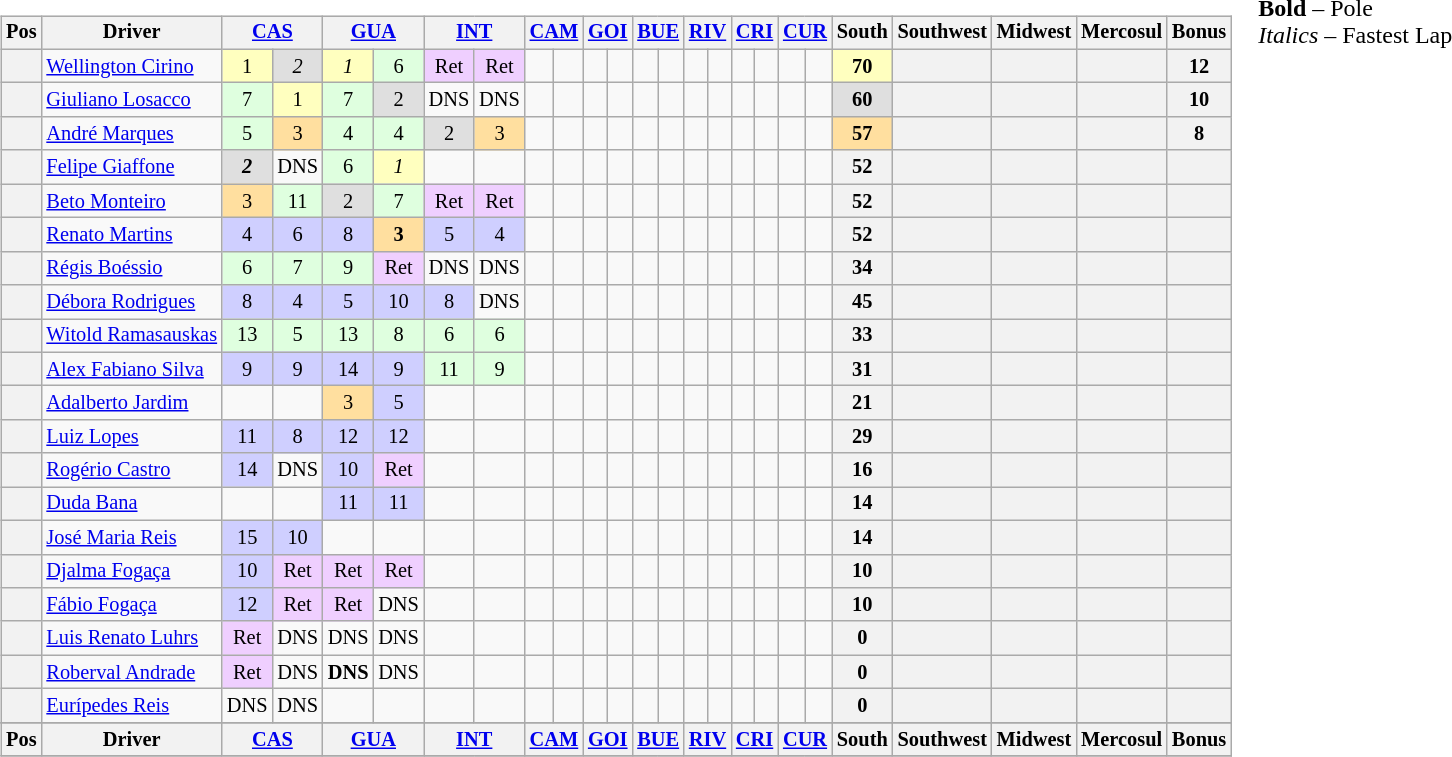<table>
<tr>
<td valign="top"><br><table align="left"| class="wikitable" style="font-size: 85%; text-align: center;">
<tr valign="top">
<th valign="middle">Pos</th>
<th valign="middle">Driver</th>
<th colspan="2"><a href='#'>CAS</a></th>
<th colspan="2"><a href='#'>GUA</a></th>
<th colspan="2"><a href='#'>INT</a></th>
<th colspan="2"><a href='#'>CAM</a></th>
<th colspan="2"><a href='#'>GOI</a></th>
<th colspan="2"><a href='#'>BUE</a></th>
<th colspan="2"><a href='#'>RIV</a></th>
<th colspan="2"><a href='#'>CRI</a></th>
<th colspan="2"><a href='#'>CUR</a></th>
<th valign="middle">South</th>
<th valign="middle">Southwest</th>
<th valign="middle">Midwest</th>
<th valign="middle">Mercosul</th>
<th valign="middle">Bonus</th>
</tr>
<tr>
<th></th>
<td align=left><a href='#'>Wellington Cirino</a></td>
<td style="background:#FFFFBF;">1</td>
<td style="background:#DFDFDF;"><em>2</em></td>
<td style="background:#FFFFBF;"><em>1</em></td>
<td style="background:#DFFFDF;">6</td>
<td style="background:#EFCFFF;">Ret</td>
<td style="background:#EFCFFF;">Ret</td>
<td></td>
<td></td>
<td></td>
<td></td>
<td></td>
<td></td>
<td></td>
<td></td>
<td></td>
<td></td>
<td></td>
<td></td>
<th style="background:#FFFFBF;">70</th>
<th></th>
<th></th>
<th></th>
<th>12</th>
</tr>
<tr>
<th></th>
<td align=left><a href='#'>Giuliano Losacco</a></td>
<td style="background:#DFFFDF;">7</td>
<td style="background:#FFFFBF;">1</td>
<td style="background:#DFFFDF;">7</td>
<td style="background:#DFDFDF;">2</td>
<td>DNS</td>
<td>DNS</td>
<td></td>
<td></td>
<td></td>
<td></td>
<td></td>
<td></td>
<td></td>
<td></td>
<td></td>
<td></td>
<td></td>
<td></td>
<th style="background:#DFDFDF;">60</th>
<th></th>
<th></th>
<th></th>
<th>10</th>
</tr>
<tr>
<th></th>
<td align=left><a href='#'>André Marques</a></td>
<td style="background:#DFFFDF;">5</td>
<td style="background:#FFDF9F;">3</td>
<td style="background:#DFFFDF;">4</td>
<td style="background:#DFFFDF;">4</td>
<td style="background:#DFDFDF;">2</td>
<td style="background:#FFDF9F;">3</td>
<td></td>
<td></td>
<td></td>
<td></td>
<td></td>
<td></td>
<td></td>
<td></td>
<td></td>
<td></td>
<td></td>
<td></td>
<th style="background:#FFDF9F;">57</th>
<th></th>
<th></th>
<th></th>
<th>8</th>
</tr>
<tr>
<th></th>
<td align=left><a href='#'>Felipe Giaffone</a></td>
<td style="background:#DFDFDF;"><strong><em>2</em></strong></td>
<td>DNS</td>
<td style="background:#DFFFDF;">6</td>
<td style="background:#FFFFBF;"><em>1</em></td>
<td></td>
<td></td>
<td></td>
<td></td>
<td></td>
<td></td>
<td></td>
<td></td>
<td></td>
<td></td>
<td></td>
<td></td>
<td></td>
<td></td>
<th>52</th>
<th></th>
<th></th>
<th></th>
<th></th>
</tr>
<tr>
<th></th>
<td align=left><a href='#'>Beto Monteiro</a></td>
<td style="background:#FFDF9F;">3</td>
<td style="background:#DFFFDF;">11</td>
<td style="background:#DFDFDF;">2</td>
<td style="background:#DFFFDF;">7</td>
<td style="background:#EFCFFF;">Ret</td>
<td style="background:#EFCFFF;">Ret</td>
<td></td>
<td></td>
<td></td>
<td></td>
<td></td>
<td></td>
<td></td>
<td></td>
<td></td>
<td></td>
<td></td>
<td></td>
<th>52</th>
<th></th>
<th></th>
<th></th>
<th></th>
</tr>
<tr>
<th></th>
<td align=left><a href='#'>Renato Martins</a></td>
<td style="background:#CFCFFF;">4</td>
<td style="background:#CFCFFF;">6</td>
<td style="background:#CFCFFF;">8</td>
<td style="background:#FFDF9F;"><strong>3</strong></td>
<td style="background:#CFCFFF;">5</td>
<td style="background:#CFCFFF;">4</td>
<td></td>
<td></td>
<td></td>
<td></td>
<td></td>
<td></td>
<td></td>
<td></td>
<td></td>
<td></td>
<td></td>
<td></td>
<th>52</th>
<th></th>
<th></th>
<th></th>
<th></th>
</tr>
<tr>
<th></th>
<td align=left><a href='#'>Régis Boéssio</a></td>
<td style="background:#DFFFDF;">6</td>
<td style="background:#DFFFDF;">7</td>
<td style="background:#DFFFDF;">9</td>
<td style="background:#EFCFFF;">Ret</td>
<td>DNS</td>
<td>DNS</td>
<td></td>
<td></td>
<td></td>
<td></td>
<td></td>
<td></td>
<td></td>
<td></td>
<td></td>
<td></td>
<td></td>
<td></td>
<th>34</th>
<th></th>
<th></th>
<th></th>
<th></th>
</tr>
<tr>
<th></th>
<td align=left><a href='#'>Débora Rodrigues</a></td>
<td style="background:#CFCFFF;">8</td>
<td style="background:#CFCFFF;">4</td>
<td style="background:#CFCFFF;">5</td>
<td style="background:#CFCFFF;">10</td>
<td style="background:#CFCFFF;">8</td>
<td>DNS</td>
<td></td>
<td></td>
<td></td>
<td></td>
<td></td>
<td></td>
<td></td>
<td></td>
<td></td>
<td></td>
<td></td>
<td></td>
<th>45</th>
<th></th>
<th></th>
<th></th>
<th></th>
</tr>
<tr>
<th></th>
<td align=left><a href='#'>Witold Ramasauskas</a></td>
<td style="background:#DFFFDF;">13</td>
<td style="background:#DFFFDF;">5</td>
<td style="background:#DFFFDF;">13</td>
<td style="background:#DFFFDF;">8</td>
<td style="background:#DFFFDF;">6</td>
<td style="background:#DFFFDF;">6</td>
<td></td>
<td></td>
<td></td>
<td></td>
<td></td>
<td></td>
<td></td>
<td></td>
<td></td>
<td></td>
<td></td>
<td></td>
<th>33</th>
<th></th>
<th></th>
<th></th>
<th></th>
</tr>
<tr>
<th></th>
<td align=left><a href='#'>Alex Fabiano Silva</a></td>
<td style="background:#CFCFFF;">9</td>
<td style="background:#CFCFFF;">9</td>
<td style="background:#CFCFFF;">14</td>
<td style="background:#CFCFFF;">9</td>
<td style="background:#DFFFDF;">11</td>
<td style="background:#DFFFDF;">9</td>
<td></td>
<td></td>
<td></td>
<td></td>
<td></td>
<td></td>
<td></td>
<td></td>
<td></td>
<td></td>
<td></td>
<td></td>
<th>31</th>
<th></th>
<th></th>
<th></th>
<th></th>
</tr>
<tr>
<th></th>
<td align=left><a href='#'>Adalberto Jardim</a></td>
<td></td>
<td></td>
<td style="background:#FFDF9F;">3</td>
<td style="background:#CFCFFF;">5</td>
<td></td>
<td></td>
<td></td>
<td></td>
<td></td>
<td></td>
<td></td>
<td></td>
<td></td>
<td></td>
<td></td>
<td></td>
<td></td>
<td></td>
<th>21</th>
<th></th>
<th></th>
<th></th>
<th></th>
</tr>
<tr>
<th></th>
<td align=left><a href='#'>Luiz Lopes</a></td>
<td style="background:#CFCFFF;">11</td>
<td style="background:#CFCFFF;">8</td>
<td style="background:#CFCFFF;">12</td>
<td style="background:#CFCFFF;">12</td>
<td></td>
<td></td>
<td></td>
<td></td>
<td></td>
<td></td>
<td></td>
<td></td>
<td></td>
<td></td>
<td></td>
<td></td>
<td></td>
<td></td>
<th>29</th>
<th></th>
<th></th>
<th></th>
<th></th>
</tr>
<tr>
<th></th>
<td align=left><a href='#'>Rogério Castro</a></td>
<td style="background:#CFCFFF;">14</td>
<td>DNS</td>
<td style="background:#CFCFFF;">10</td>
<td style="background:#EFCFFF;">Ret</td>
<td></td>
<td></td>
<td></td>
<td></td>
<td></td>
<td></td>
<td></td>
<td></td>
<td></td>
<td></td>
<td></td>
<td></td>
<td></td>
<td></td>
<th>16</th>
<th></th>
<th></th>
<th></th>
<th></th>
</tr>
<tr>
<th></th>
<td align=left><a href='#'>Duda Bana</a></td>
<td></td>
<td></td>
<td style="background:#CFCFFF;">11</td>
<td style="background:#CFCFFF;">11</td>
<td></td>
<td></td>
<td></td>
<td></td>
<td></td>
<td></td>
<td></td>
<td></td>
<td></td>
<td></td>
<td></td>
<td></td>
<td></td>
<td></td>
<th>14</th>
<th></th>
<th></th>
<th></th>
<th></th>
</tr>
<tr>
<th></th>
<td align=left><a href='#'>José Maria Reis</a></td>
<td style="background:#CFCFFF;">15</td>
<td style="background:#CFCFFF;">10</td>
<td></td>
<td></td>
<td></td>
<td></td>
<td></td>
<td></td>
<td></td>
<td></td>
<td></td>
<td></td>
<td></td>
<td></td>
<td></td>
<td></td>
<td></td>
<td></td>
<th>14</th>
<th></th>
<th></th>
<th></th>
<th></th>
</tr>
<tr>
<th></th>
<td align=left><a href='#'>Djalma Fogaça</a></td>
<td style="background:#CFCFFF;">10</td>
<td style="background:#EFCFFF;">Ret</td>
<td style="background:#EFCFFF;">Ret</td>
<td style="background:#EFCFFF;">Ret</td>
<td></td>
<td></td>
<td></td>
<td></td>
<td></td>
<td></td>
<td></td>
<td></td>
<td></td>
<td></td>
<td></td>
<td></td>
<td></td>
<td></td>
<th>10</th>
<th></th>
<th></th>
<th></th>
<th></th>
</tr>
<tr>
<th></th>
<td align=left><a href='#'>Fábio Fogaça</a></td>
<td style="background:#CFCFFF;">12</td>
<td style="background:#EFCFFF;">Ret</td>
<td style="background:#EFCFFF;">Ret</td>
<td>DNS</td>
<td></td>
<td></td>
<td></td>
<td></td>
<td></td>
<td></td>
<td></td>
<td></td>
<td></td>
<td></td>
<td></td>
<td></td>
<td></td>
<td></td>
<th>10</th>
<th></th>
<th></th>
<th></th>
<th></th>
</tr>
<tr>
<th></th>
<td align=left><a href='#'>Luis Renato Luhrs</a></td>
<td style="background:#EFCFFF;">Ret</td>
<td>DNS</td>
<td>DNS</td>
<td>DNS</td>
<td></td>
<td></td>
<td></td>
<td></td>
<td></td>
<td></td>
<td></td>
<td></td>
<td></td>
<td></td>
<td></td>
<td></td>
<td></td>
<td></td>
<th>0</th>
<th></th>
<th></th>
<th></th>
<th></th>
</tr>
<tr>
<th></th>
<td align=left><a href='#'>Roberval Andrade</a></td>
<td style="background:#EFCFFF;">Ret</td>
<td>DNS</td>
<td><strong>DNS</strong></td>
<td>DNS</td>
<td></td>
<td></td>
<td></td>
<td></td>
<td></td>
<td></td>
<td></td>
<td></td>
<td></td>
<td></td>
<td></td>
<td></td>
<td></td>
<td></td>
<th>0</th>
<th></th>
<th></th>
<th></th>
<th></th>
</tr>
<tr>
<th></th>
<td align=left><a href='#'>Eurípedes Reis</a></td>
<td>DNS</td>
<td>DNS</td>
<td></td>
<td></td>
<td></td>
<td></td>
<td></td>
<td></td>
<td></td>
<td></td>
<td></td>
<td></td>
<td></td>
<td></td>
<td></td>
<td></td>
<td></td>
<td></td>
<th>0</th>
<th></th>
<th></th>
<th></th>
<th></th>
</tr>
<tr>
</tr>
<tr>
</tr>
<tr valign="top">
<th valign="middle">Pos</th>
<th valign="middle">Driver</th>
<th colspan="2"><a href='#'>CAS</a></th>
<th colspan="2"><a href='#'>GUA</a></th>
<th colspan="2"><a href='#'>INT</a></th>
<th colspan="2"><a href='#'>CAM</a></th>
<th colspan="2"><a href='#'>GOI</a></th>
<th colspan="2"><a href='#'>BUE</a></th>
<th colspan="2"><a href='#'>RIV</a></th>
<th colspan="2"><a href='#'>CRI</a></th>
<th colspan="2"><a href='#'>CUR</a></th>
<th valign="middle">South</th>
<th valign="middle">Southwest</th>
<th valign="middle">Midwest</th>
<th valign="middle">Mercosul</th>
<th valign="middle">Bonus</th>
</tr>
<tr>
</tr>
</table>
</td>
<td valign="top"><br>
<span><strong>Bold</strong> – Pole<br>
<em>Italics</em> – Fastest Lap</span></td>
</tr>
</table>
